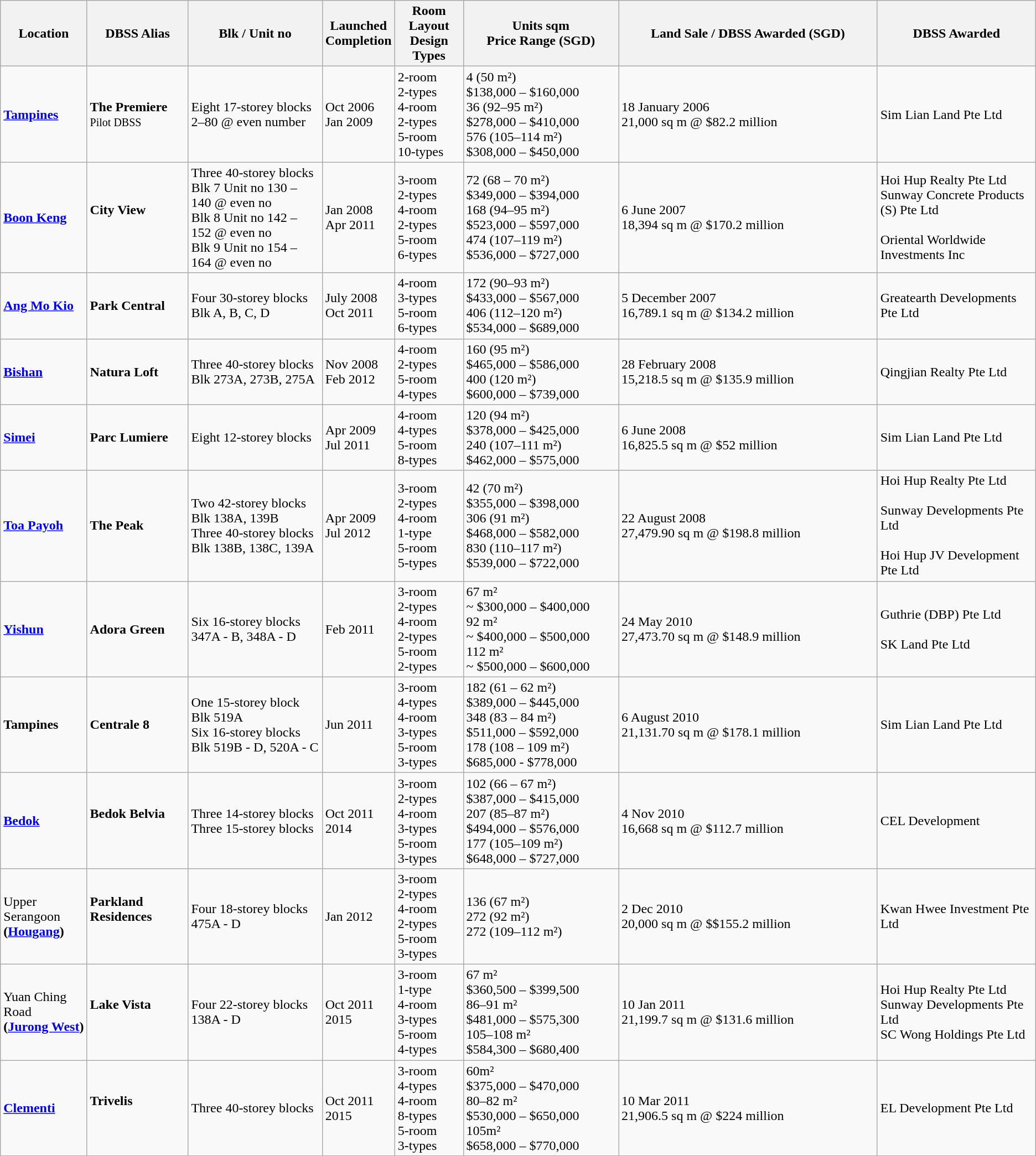<table class="wikitable">
<tr>
<th>Location</th>
<th>DBSS Alias</th>
<th>Blk / Unit no</th>
<th>Launched<br>Completion</th>
<th>Room Layout<br>Design Types</th>
<th width=15%>Units sqm<br>Price Range (SGD)</th>
<th width=25%>Land Sale / DBSS Awarded (SGD)</th>
<th>DBSS Awarded</th>
</tr>
<tr>
<td><strong><a href='#'>Tampines</a></strong></td>
<td><strong>The Premiere</strong><br><small>Pilot DBSS</small></td>
<td>Eight 17-storey blocks<br>2–80 @ even number</td>
<td>Oct 2006<br>Jan 2009</td>
<td>2-room<br>2-types<br>4-room<br>2-types<br>5-room<br>10-types</td>
<td>4 (50 m²)<br>$138,000 – $160,000<br>36 (92–95 m²)<br>$278,000 – $410,000<br>576 (105–114 m²)<br>$308,000 – $450,000</td>
<td>18 January 2006<br>21,000 sq m @ $82.2 million</td>
<td>Sim Lian Land Pte Ltd</td>
</tr>
<tr>
<td><strong><a href='#'>Boon Keng</a></strong></td>
<td><strong>City View</strong><br><br></td>
<td>Three 40-storey blocks<br>Blk 7 Unit no 130 – 140 @ even no<br>Blk 8 Unit no 142 – 152 @ even no<br>Blk 9 Unit no 154 – 164 @ even no</td>
<td>Jan 2008<br>Apr 2011</td>
<td>3-room<br>2-types<br>4-room<br>2-types<br>5-room<br>6-types</td>
<td>72 (68 – 70 m²)<br>$349,000 – $394,000<br>168 (94–95 m²)<br>$523,000 – $597,000<br>474 (107–119 m²)<br>$536,000 – $727,000</td>
<td>6 June 2007<br>18,394 sq m @ $170.2 million</td>
<td>Hoi Hup Realty Pte Ltd<br>Sunway Concrete Products (S) Pte Ltd<br><br>Oriental Worldwide Investments Inc</td>
</tr>
<tr>
<td><strong><a href='#'>Ang Mo Kio</a></strong></td>
<td><strong>Park Central</strong><br></td>
<td>Four 30-storey blocks<br>Blk A, B, C, D</td>
<td>July 2008<br>Oct 2011</td>
<td>4-room<br>3-types<br>5-room<br>6-types</td>
<td>172 (90–93 m²)<br>$433,000 – $567,000<br>406 (112–120 m²)<br>$534,000 – $689,000</td>
<td>5 December 2007<br>16,789.1 sq m @ $134.2 million</td>
<td>Greatearth Developments Pte Ltd</td>
</tr>
<tr>
<td><strong><a href='#'>Bishan</a></strong></td>
<td><strong>Natura Loft</strong><br></td>
<td>Three 40-storey blocks<br>Blk 273A, 273B, 275A</td>
<td>Nov 2008<br>Feb 2012</td>
<td>4-room<br>2-types<br>5-room<br>4-types</td>
<td>160 (95 m²)<br>$465,000 – $586,000<br>400 (120 m²)<br>$600,000 – $739,000</td>
<td>28 February 2008<br>15,218.5 sq m @ $135.9 million</td>
<td>Qingjian Realty Pte Ltd</td>
</tr>
<tr>
<td><strong><a href='#'>Simei</a></strong></td>
<td><strong>Parc Lumiere</strong><br></td>
<td>Eight 12-storey blocks</td>
<td>Apr 2009<br>Jul 2011</td>
<td>4-room<br>4-types<br>5-room<br>8-types</td>
<td>120 (94 m²)<br>$378,000 – $425,000<br>240 (107–111 m²)<br>$462,000 – $575,000</td>
<td>6 June 2008<br>16,825.5 sq m @ $52 million</td>
<td>Sim Lian Land Pte Ltd</td>
</tr>
<tr>
<td><strong><a href='#'>Toa Payoh</a></strong></td>
<td><strong>The Peak</strong><br></td>
<td>Two 42-storey blocks<br>Blk 138A, 139B<br>Three 40-storey blocks<br>Blk 138B, 138C, 139A</td>
<td>Apr 2009<br>Jul 2012</td>
<td>3-room<br>2-types<br>4-room<br>1-type<br>5-room<br>5-types</td>
<td>42 (70 m²)<br>$355,000 – $398,000<br>306 (91 m²)<br>$468,000 – $582,000<br>830 (110–117 m²)<br>$539,000 – $722,000</td>
<td>22 August 2008<br>27,479.90 sq m @ $198.8 million</td>
<td>Hoi Hup Realty Pte Ltd<br><br>Sunway Developments Pte Ltd<br><br>Hoi Hup JV Development Pte Ltd</td>
</tr>
<tr>
<td><strong><a href='#'>Yishun</a></strong></td>
<td><strong>Adora Green</strong><br> </td>
<td>Six 16-storey blocks<br>347A - B, 348A - D</td>
<td>Feb 2011</td>
<td>3-room<br>2-types<br>4-room<br>2-types<br>5-room<br>2-types</td>
<td>67 m²<br>~ $300,000 – $400,000<br>92 m²<br>~ $400,000 – $500,000<br>112 m²<br>~ $500,000 – $600,000</td>
<td>24 May 2010<br>27,473.70 sq m @ $148.9 million</td>
<td>Guthrie (DBP) Pte Ltd<br><br>SK Land Pte Ltd</td>
</tr>
<tr>
<td><strong>Tampines</strong></td>
<td><strong>Centrale 8</strong><br> </td>
<td>One 15-storey block<br>Blk 519A<br>Six 16-storey blocks<br>Blk 519B - D, 520A - C</td>
<td>Jun 2011</td>
<td>3-room<br>4-types<br>4-room<br>3-types<br>5-room<br>3-types</td>
<td>182 (61 – 62 m²)<br>$389,000 – $445,000<br>348 (83 – 84 m²)<br>$511,000 – $592,000<br>178 (108 – 109 m²)<br>$685,000 - $778,000</td>
<td>6 August 2010<br>21,131.70 sq m @ $178.1 million</td>
<td>Sim Lian Land Pte Ltd</td>
</tr>
<tr>
<td><strong><a href='#'>Bedok</a></strong></td>
<td><strong>Bedok Belvia</strong><br><br></td>
<td>Three 14-storey blocks<br>Three 15-storey blocks</td>
<td>Oct 2011<br> 2014</td>
<td>3-room<br>2-types<br>4-room<br>3-types<br>5-room<br>3-types</td>
<td>102 (66 – 67 m²)<br>$387,000 – $415,000<br>207 (85–87 m²)<br>$494,000 – $576,000<br>177 (105–109 m²)<br>$648,000 – $727,000</td>
<td>4 Nov 2010<br>16,668 sq m @ $112.7 million</td>
<td>CEL Development</td>
</tr>
<tr>
<td>Upper Serangoon<br><strong>(<a href='#'>Hougang</a>)</strong></td>
<td><strong>Parkland Residences</strong><br><br> </td>
<td>Four 18-storey blocks<br>475A - D</td>
<td>Jan 2012</td>
<td>3-room<br>2-types<br>4-room<br>2-types<br>5-room<br>3-types</td>
<td>136 (67 m²)<br>272 (92 m²)<br>272 (109–112 m²)</td>
<td>2 Dec 2010<br>20,000 sq m @ $$155.2 million</td>
<td>Kwan Hwee Investment Pte Ltd</td>
</tr>
<tr>
<td>Yuan Ching Road<br><strong>(<a href='#'>Jurong West</a>)</strong></td>
<td><strong>Lake Vista</strong><br><br> </td>
<td>Four 22-storey blocks<br>138A - D</td>
<td>Oct 2011<br>2015</td>
<td>3-room<br>1-type<br>4-room<br>3-types<br>5-room<br>4-types</td>
<td>67 m²<br>$360,500 – $399,500<br>86–91 m²<br>$481,000 – $575,300<br>105–108 m²<br>$584,300 – $680,400</td>
<td>10 Jan 2011<br>21,199.7 sq m @ $131.6 million</td>
<td>Hoi Hup Realty Pte Ltd<br>Sunway Developments Pte Ltd<br>SC Wong Holdings Pte Ltd</td>
</tr>
<tr>
<td><strong><a href='#'>Clementi</a></strong></td>
<td><strong>Trivelis</strong><br><br> </td>
<td>Three 40-storey blocks</td>
<td>Oct 2011<br>2015</td>
<td>3-room<br>4-types<br>4-room<br>8-types<br>5-room<br>3-types</td>
<td>60m²<br>$375,000 – $470,000<br>80–82 m²<br>$530,000 – $650,000<br>105m²<br>$658,000 – $770,000</td>
<td>10 Mar 2011<br>21,906.5 sq m @ $224 million</td>
<td>EL Development Pte Ltd</td>
</tr>
</table>
